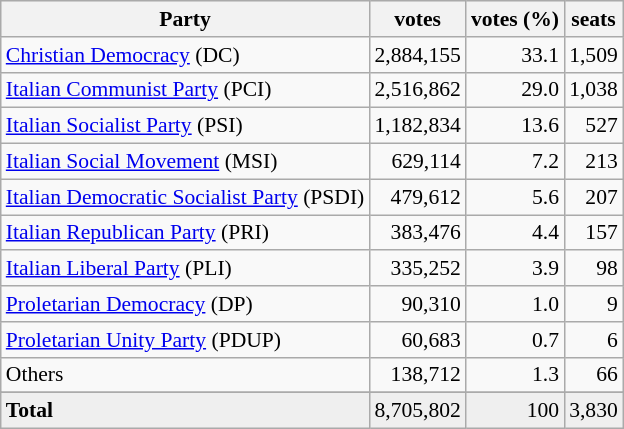<table class="wikitable" style="font-size: 90%;">
<tr bgcolor="EFEFEF">
<th>Party</th>
<th>votes</th>
<th>votes (%)</th>
<th>seats</th>
</tr>
<tr>
<td><a href='#'>Christian Democracy</a> (DC)</td>
<td align=right>2,884,155</td>
<td align=right>33.1</td>
<td align=right>1,509</td>
</tr>
<tr>
<td><a href='#'>Italian Communist Party</a> (PCI)</td>
<td align=right>2,516,862</td>
<td align=right>29.0</td>
<td align=right>1,038</td>
</tr>
<tr>
<td><a href='#'>Italian Socialist Party</a> (PSI)</td>
<td align=right>1,182,834</td>
<td align=right>13.6</td>
<td align=right>527</td>
</tr>
<tr>
<td><a href='#'>Italian Social Movement</a> (MSI)</td>
<td align=right>629,114</td>
<td align=right>7.2</td>
<td align=right>213</td>
</tr>
<tr>
<td><a href='#'>Italian Democratic Socialist Party</a> (PSDI)</td>
<td align=right>479,612</td>
<td align=right>5.6</td>
<td align=right>207</td>
</tr>
<tr>
<td><a href='#'>Italian Republican Party</a> (PRI)</td>
<td align=right>383,476</td>
<td align=right>4.4</td>
<td align=right>157</td>
</tr>
<tr>
<td><a href='#'>Italian Liberal Party</a> (PLI)</td>
<td align=right>335,252</td>
<td align=right>3.9</td>
<td align=right>98</td>
</tr>
<tr>
<td><a href='#'>Proletarian Democracy</a> (DP)</td>
<td align=right>90,310</td>
<td align=right>1.0</td>
<td align=right>9</td>
</tr>
<tr>
<td><a href='#'>Proletarian Unity Party</a> (PDUP)</td>
<td align=right>60,683</td>
<td align=right>0.7</td>
<td align=right>6</td>
</tr>
<tr>
<td>Others</td>
<td align=right>138,712</td>
<td align=right>1.3</td>
<td align=right>66</td>
</tr>
<tr>
</tr>
<tr bgcolor="EFEFEF">
<td align=left><strong>Total</strong></td>
<td align=right>8,705,802</td>
<td align=right>100</td>
<td align=right>3,830</td>
</tr>
</table>
